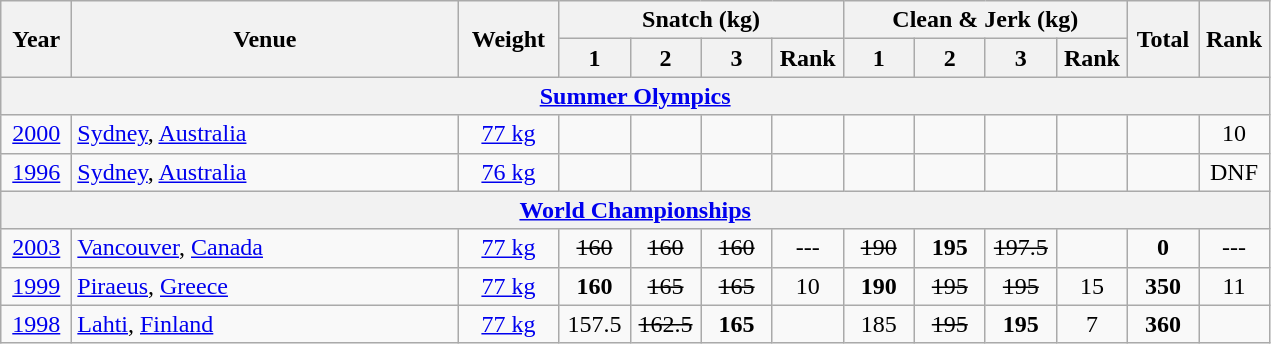<table class="wikitable" style="text-align:center;">
<tr>
<th rowspan=2 width=40>Year</th>
<th rowspan=2 width=250>Venue</th>
<th rowspan=2 width=60>Weight</th>
<th colspan=4>Snatch (kg)</th>
<th colspan=4>Clean & Jerk (kg)</th>
<th rowspan=2 width=40>Total</th>
<th rowspan=2 width=40>Rank</th>
</tr>
<tr>
<th width=40>1</th>
<th width=40>2</th>
<th width=40>3</th>
<th width=40>Rank</th>
<th width=40>1</th>
<th width=40>2</th>
<th width=40>3</th>
<th width=40>Rank</th>
</tr>
<tr>
<th colspan=13><a href='#'>Summer Olympics</a></th>
</tr>
<tr>
<td><a href='#'>2000</a></td>
<td align=left> <a href='#'>Sydney</a>, <a href='#'>Australia</a></td>
<td><a href='#'>77 kg</a></td>
<td></td>
<td></td>
<td></td>
<td></td>
<td></td>
<td></td>
<td></td>
<td></td>
<td></td>
<td>10</td>
</tr>
<tr>
<td><a href='#'>1996</a></td>
<td align=left> <a href='#'>Sydney</a>, <a href='#'>Australia</a></td>
<td><a href='#'>76 kg</a></td>
<td></td>
<td></td>
<td></td>
<td></td>
<td></td>
<td></td>
<td></td>
<td></td>
<td></td>
<td>DNF</td>
</tr>
<tr>
<th colspan=13><a href='#'>World Championships</a></th>
</tr>
<tr>
<td><a href='#'>2003</a></td>
<td align=left> <a href='#'>Vancouver</a>, <a href='#'>Canada</a></td>
<td><a href='#'>77 kg</a></td>
<td><s>160 </s></td>
<td><s>160 </s></td>
<td><s>160 </s></td>
<td>---</td>
<td><s>190 </s></td>
<td><strong>195</strong></td>
<td><s>197.5 </s></td>
<td></td>
<td><strong>0</strong></td>
<td>---</td>
</tr>
<tr>
<td><a href='#'>1999</a></td>
<td align=left> <a href='#'>Piraeus</a>, <a href='#'>Greece</a></td>
<td><a href='#'>77 kg</a></td>
<td><strong>160</strong></td>
<td><s>165 </s></td>
<td><s>165 </s></td>
<td>10</td>
<td><strong>190</strong></td>
<td><s>195 </s></td>
<td><s>195 </s></td>
<td>15</td>
<td><strong>350</strong></td>
<td>11</td>
</tr>
<tr>
<td><a href='#'>1998</a></td>
<td align=left> <a href='#'>Lahti</a>, <a href='#'>Finland</a></td>
<td><a href='#'>77 kg</a></td>
<td>157.5</td>
<td><s>162.5 </s></td>
<td><strong>165</strong></td>
<td></td>
<td>185</td>
<td><s>195 </s></td>
<td><strong>195</strong></td>
<td>7</td>
<td><strong>360</strong></td>
<td></td>
</tr>
</table>
